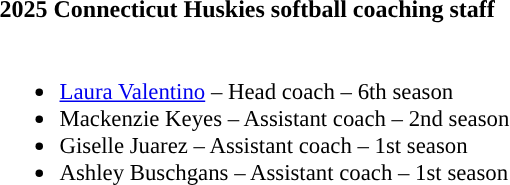<table class="toccolours" style="text-align: left;">
<tr>
<th colspan="9">2025 Connecticut Huskies softball coaching staff</th>
</tr>
<tr>
<td style="font-size: 95%;" valign="top"><br><ul><li><a href='#'>Laura Valentino</a> – Head coach – 6th season</li><li>Mackenzie Keyes – Assistant coach – 2nd season</li><li>Giselle Juarez – Assistant coach – 1st season</li><li>Ashley Buschgans – Assistant coach – 1st season</li></ul></td>
</tr>
</table>
